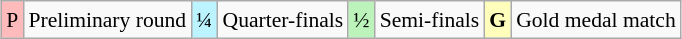<table class="wikitable" style="margin:0.5em auto; font-size:90%; line-height:1.25em; text-align:center">
<tr>
<td bgcolor="#FFBBBB">P</td>
<td>Preliminary round</td>
<td bgcolor="#BBF3FF">¼</td>
<td>Quarter-finals</td>
<td bgcolor="#BBF3BB">½</td>
<td>Semi-finals</td>
<td bgcolor="#FFFFBB"><strong>G</strong></td>
<td>Gold medal match</td>
</tr>
</table>
